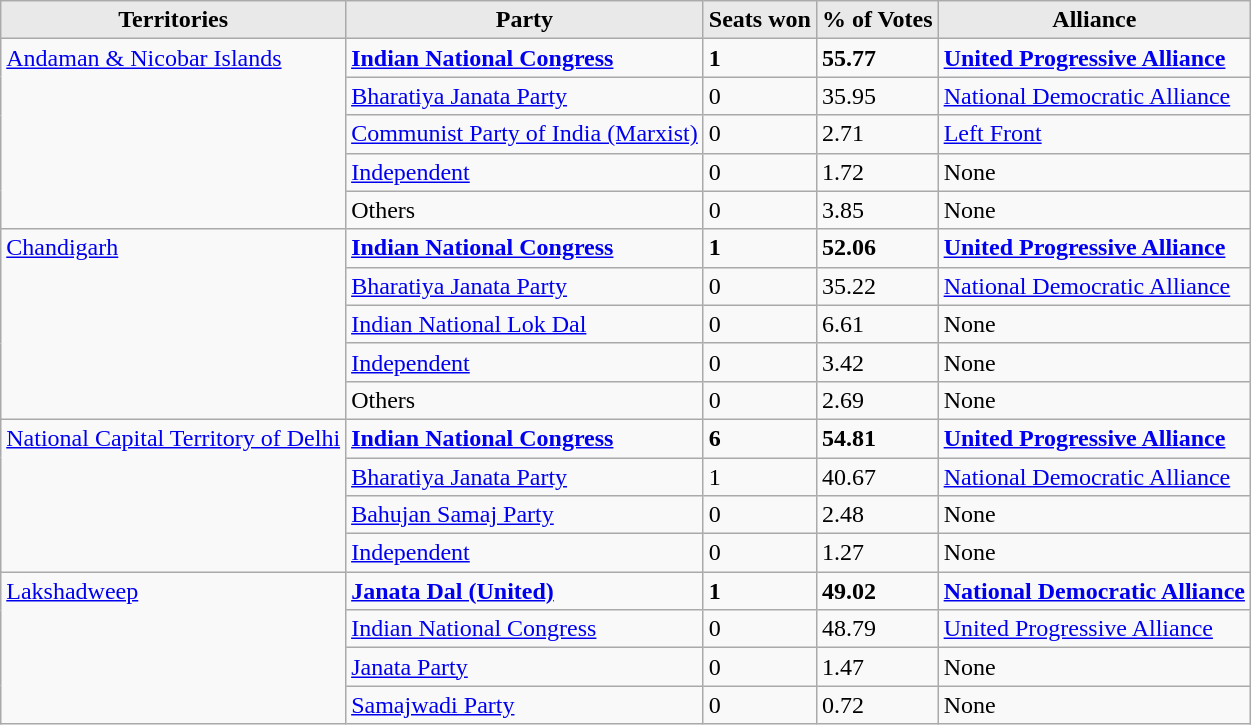<table class="wikitable sortable">
<tr>
<th style="background-color:#E9E9E9" align=left valign=top>Territories</th>
<th style="background-color:#E9E9E9" align=left valign=top>Party</th>
<th style="background-color:#E9E9E9" align=right>Seats won</th>
<th style="background-color:#E9E9E9" align=right>% of Votes</th>
<th style="background-color:#E9E9E9" align=right>Alliance</th>
</tr>
<tr>
<td align=left rowspan=5 valign=top><a href='#'>Andaman & Nicobar Islands</a></td>
<td align=left><strong><a href='#'>Indian National Congress</a></strong></td>
<td><strong>1</strong></td>
<td><strong>55.77</strong></td>
<td><strong><a href='#'>United Progressive Alliance</a></strong></td>
</tr>
<tr>
<td align=left><a href='#'>Bharatiya Janata Party</a></td>
<td>0</td>
<td>35.95</td>
<td><a href='#'>National Democratic Alliance</a></td>
</tr>
<tr>
<td align=left><a href='#'>Communist Party of India (Marxist)</a></td>
<td>0</td>
<td>2.71</td>
<td><a href='#'>Left Front</a></td>
</tr>
<tr>
<td align=left><a href='#'>Independent</a></td>
<td>0</td>
<td>1.72</td>
<td>None</td>
</tr>
<tr>
<td align=left>Others</td>
<td>0</td>
<td>3.85</td>
<td>None</td>
</tr>
<tr>
<td align=left rowspan=5 valign=top><a href='#'>Chandigarh</a></td>
<td align=left><strong><a href='#'>Indian National Congress</a></strong></td>
<td><strong>1</strong></td>
<td><strong>52.06</strong></td>
<td><strong><a href='#'>United Progressive Alliance</a></strong></td>
</tr>
<tr>
<td align=left><a href='#'>Bharatiya Janata Party</a></td>
<td>0</td>
<td>35.22</td>
<td><a href='#'>National Democratic Alliance</a></td>
</tr>
<tr>
<td align=left><a href='#'>Indian National Lok Dal</a></td>
<td>0</td>
<td>6.61</td>
<td>None</td>
</tr>
<tr>
<td align=left><a href='#'>Independent</a></td>
<td>0</td>
<td>3.42</td>
<td>None</td>
</tr>
<tr>
<td align=left>Others</td>
<td>0</td>
<td>2.69</td>
<td>None</td>
</tr>
<tr>
<td align=left rowspan=4 valign=top><a href='#'>National Capital Territory of Delhi</a></td>
<td align=left><strong><a href='#'>Indian National Congress</a></strong></td>
<td><strong>6</strong></td>
<td><strong>54.81</strong></td>
<td><strong><a href='#'>United Progressive Alliance</a></strong></td>
</tr>
<tr>
<td align=left><a href='#'>Bharatiya Janata Party</a></td>
<td>1</td>
<td>40.67</td>
<td><a href='#'>National Democratic Alliance</a></td>
</tr>
<tr>
<td align=left><a href='#'>Bahujan Samaj Party</a></td>
<td>0</td>
<td>2.48</td>
<td>None</td>
</tr>
<tr>
<td align=left><a href='#'>Independent</a></td>
<td>0</td>
<td>1.27</td>
<td>None</td>
</tr>
<tr>
<td align=left rowspan=4 valign=top><a href='#'>Lakshadweep</a></td>
<td align=left><strong><a href='#'>Janata Dal (United)</a></strong></td>
<td><strong>1</strong></td>
<td><strong>49.02</strong></td>
<td><strong><a href='#'>National Democratic Alliance</a></strong></td>
</tr>
<tr>
<td align=left><a href='#'>Indian National Congress</a></td>
<td>0</td>
<td>48.79</td>
<td><a href='#'>United Progressive Alliance</a></td>
</tr>
<tr>
<td align=left><a href='#'>Janata Party</a></td>
<td>0</td>
<td>1.47</td>
<td>None</td>
</tr>
<tr>
<td align=left><a href='#'>Samajwadi Party</a></td>
<td>0</td>
<td>0.72</td>
<td>None</td>
</tr>
</table>
